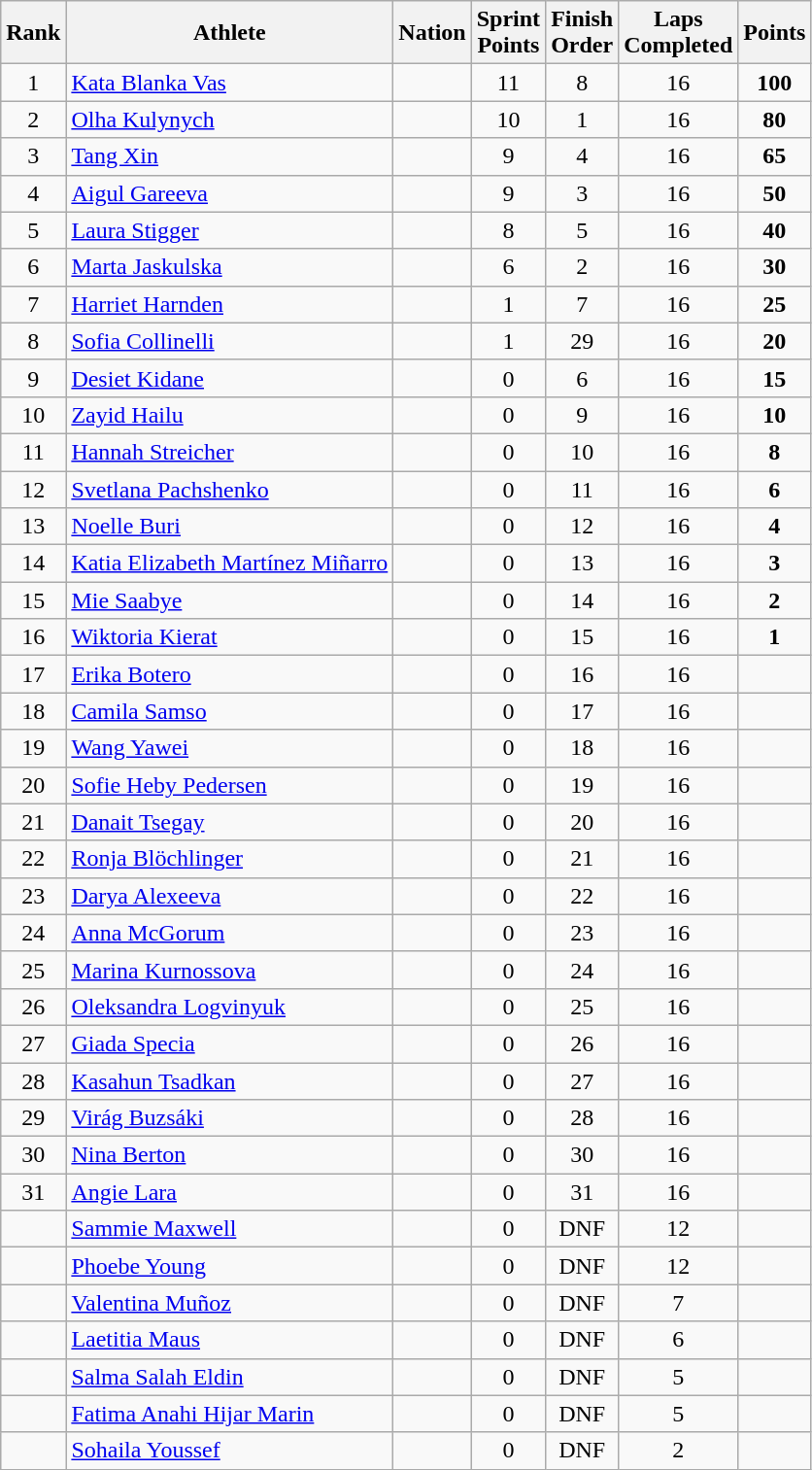<table class="wikitable sortable" style="text-align:center">
<tr>
<th>Rank</th>
<th>Athlete</th>
<th>Nation</th>
<th>Sprint<br>Points</th>
<th>Finish <br>Order</th>
<th>Laps <br>Completed</th>
<th>Points</th>
</tr>
<tr>
<td>1</td>
<td align=left><a href='#'>Kata Blanka Vas</a></td>
<td align=left></td>
<td>11</td>
<td>8</td>
<td>16</td>
<td><strong>100</strong></td>
</tr>
<tr>
<td>2</td>
<td align=left><a href='#'>Olha Kulynych</a></td>
<td align=left></td>
<td>10</td>
<td>1</td>
<td>16</td>
<td><strong>80</strong></td>
</tr>
<tr>
<td>3</td>
<td align=left><a href='#'>Tang Xin</a></td>
<td align=left></td>
<td>9</td>
<td>4</td>
<td>16</td>
<td><strong>65</strong></td>
</tr>
<tr>
<td>4</td>
<td align=left><a href='#'>Aigul Gareeva</a></td>
<td align=left></td>
<td>9</td>
<td>3</td>
<td>16</td>
<td><strong>50</strong></td>
</tr>
<tr>
<td>5</td>
<td align=left><a href='#'>Laura Stigger</a></td>
<td align=left></td>
<td>8</td>
<td>5</td>
<td>16</td>
<td><strong>40</strong></td>
</tr>
<tr>
<td>6</td>
<td align=left><a href='#'>Marta Jaskulska</a></td>
<td align=left></td>
<td>6</td>
<td>2</td>
<td>16</td>
<td><strong>30</strong></td>
</tr>
<tr>
<td>7</td>
<td align=left><a href='#'>Harriet Harnden</a></td>
<td align=left></td>
<td>1</td>
<td>7</td>
<td>16</td>
<td><strong>25</strong></td>
</tr>
<tr>
<td>8</td>
<td align=left><a href='#'>Sofia Collinelli</a></td>
<td align=left></td>
<td>1</td>
<td>29</td>
<td>16</td>
<td><strong>20</strong></td>
</tr>
<tr>
<td>9</td>
<td align=left><a href='#'>Desiet Kidane</a></td>
<td align=left></td>
<td>0</td>
<td>6</td>
<td>16</td>
<td><strong>15</strong></td>
</tr>
<tr>
<td>10</td>
<td align=left><a href='#'>Zayid Hailu</a></td>
<td align=left></td>
<td>0</td>
<td>9</td>
<td>16</td>
<td><strong>10</strong></td>
</tr>
<tr>
<td>11</td>
<td align=left><a href='#'>Hannah Streicher</a></td>
<td align=left></td>
<td>0</td>
<td>10</td>
<td>16</td>
<td><strong>8</strong></td>
</tr>
<tr>
<td>12</td>
<td align=left><a href='#'>Svetlana Pachshenko</a></td>
<td align=left></td>
<td>0</td>
<td>11</td>
<td>16</td>
<td><strong>6</strong></td>
</tr>
<tr>
<td>13</td>
<td align=left><a href='#'>Noelle Buri</a></td>
<td align=left></td>
<td>0</td>
<td>12</td>
<td>16</td>
<td><strong>4</strong></td>
</tr>
<tr>
<td>14</td>
<td align=left><a href='#'>Katia Elizabeth Martínez Miñarro</a></td>
<td align=left></td>
<td>0</td>
<td>13</td>
<td>16</td>
<td><strong>3</strong></td>
</tr>
<tr>
<td>15</td>
<td align=left><a href='#'>Mie Saabye</a></td>
<td align=left></td>
<td>0</td>
<td>14</td>
<td>16</td>
<td><strong>2</strong></td>
</tr>
<tr>
<td>16</td>
<td align=left><a href='#'>Wiktoria Kierat</a></td>
<td align=left></td>
<td>0</td>
<td>15</td>
<td>16</td>
<td><strong>1</strong></td>
</tr>
<tr>
<td>17</td>
<td align=left><a href='#'>Erika Botero</a></td>
<td align=left></td>
<td>0</td>
<td>16</td>
<td>16</td>
<td></td>
</tr>
<tr>
<td>18</td>
<td align=left><a href='#'>Camila Samso</a></td>
<td align=left></td>
<td>0</td>
<td>17</td>
<td>16</td>
<td></td>
</tr>
<tr>
<td>19</td>
<td align=left><a href='#'>Wang Yawei</a></td>
<td align=left></td>
<td>0</td>
<td>18</td>
<td>16</td>
<td></td>
</tr>
<tr>
<td>20</td>
<td align=left><a href='#'>Sofie Heby Pedersen</a></td>
<td align=left></td>
<td>0</td>
<td>19</td>
<td>16</td>
<td></td>
</tr>
<tr>
<td>21</td>
<td align=left><a href='#'>Danait Tsegay</a></td>
<td align=left></td>
<td>0</td>
<td>20</td>
<td>16</td>
<td></td>
</tr>
<tr>
<td>22</td>
<td align=left><a href='#'>Ronja Blöchlinger</a></td>
<td align=left></td>
<td>0</td>
<td>21</td>
<td>16</td>
<td></td>
</tr>
<tr>
<td>23</td>
<td align=left><a href='#'>Darya Alexeeva</a></td>
<td align=left></td>
<td>0</td>
<td>22</td>
<td>16</td>
<td></td>
</tr>
<tr>
<td>24</td>
<td align=left><a href='#'>Anna McGorum</a></td>
<td align=left></td>
<td>0</td>
<td>23</td>
<td>16</td>
<td></td>
</tr>
<tr>
<td>25</td>
<td align=left><a href='#'>Marina Kurnossova</a></td>
<td align=left></td>
<td>0</td>
<td>24</td>
<td>16</td>
<td></td>
</tr>
<tr>
<td>26</td>
<td align=left><a href='#'>Oleksandra Logvinyuk</a></td>
<td align=left></td>
<td>0</td>
<td>25</td>
<td>16</td>
<td></td>
</tr>
<tr>
<td>27</td>
<td align=left><a href='#'>Giada Specia</a></td>
<td align=left></td>
<td>0</td>
<td>26</td>
<td>16</td>
<td></td>
</tr>
<tr>
<td>28</td>
<td align=left><a href='#'>Kasahun Tsadkan</a></td>
<td align=left></td>
<td>0</td>
<td>27</td>
<td>16</td>
<td></td>
</tr>
<tr>
<td>29</td>
<td align=left><a href='#'>Virág Buzsáki</a></td>
<td align=left></td>
<td>0</td>
<td>28</td>
<td>16</td>
<td></td>
</tr>
<tr>
<td>30</td>
<td align=left><a href='#'>Nina Berton</a></td>
<td align=left></td>
<td>0</td>
<td>30</td>
<td>16</td>
<td></td>
</tr>
<tr>
<td>31</td>
<td align=left><a href='#'>Angie Lara</a></td>
<td align=left></td>
<td>0</td>
<td>31</td>
<td>16</td>
<td></td>
</tr>
<tr>
<td></td>
<td align=left><a href='#'>Sammie Maxwell</a></td>
<td align=left></td>
<td>0</td>
<td>DNF</td>
<td>12</td>
<td></td>
</tr>
<tr>
<td></td>
<td align=left><a href='#'>Phoebe Young</a></td>
<td align=left></td>
<td>0</td>
<td>DNF</td>
<td>12</td>
<td></td>
</tr>
<tr>
<td></td>
<td align=left><a href='#'>Valentina Muñoz</a></td>
<td align=left></td>
<td>0</td>
<td>DNF</td>
<td>7</td>
<td></td>
</tr>
<tr>
<td></td>
<td align=left><a href='#'>Laetitia Maus</a></td>
<td align=left></td>
<td>0</td>
<td>DNF</td>
<td>6</td>
<td></td>
</tr>
<tr>
<td></td>
<td align=left><a href='#'>Salma Salah Eldin</a></td>
<td align=left></td>
<td>0</td>
<td>DNF</td>
<td>5</td>
<td></td>
</tr>
<tr>
<td></td>
<td align=left><a href='#'>Fatima Anahi Hijar Marin</a></td>
<td align=left></td>
<td>0</td>
<td>DNF</td>
<td>5</td>
<td></td>
</tr>
<tr>
<td></td>
<td align=left><a href='#'>Sohaila Youssef</a></td>
<td align=left></td>
<td>0</td>
<td>DNF</td>
<td>2</td>
<td></td>
</tr>
</table>
